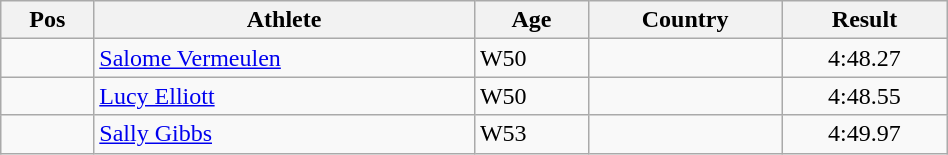<table class="wikitable"  style="text-align:center; width:50%;">
<tr>
<th>Pos</th>
<th>Athlete</th>
<th>Age</th>
<th>Country</th>
<th>Result</th>
</tr>
<tr>
<td align=center></td>
<td align=left><a href='#'>Salome Vermeulen</a></td>
<td align=left>W50</td>
<td align=left></td>
<td>4:48.27</td>
</tr>
<tr>
<td align=center></td>
<td align=left><a href='#'>Lucy Elliott</a></td>
<td align=left>W50</td>
<td align=left></td>
<td>4:48.55</td>
</tr>
<tr>
<td align=center></td>
<td align=left><a href='#'>Sally Gibbs</a></td>
<td align=left>W53</td>
<td align=left></td>
<td>4:49.97</td>
</tr>
</table>
